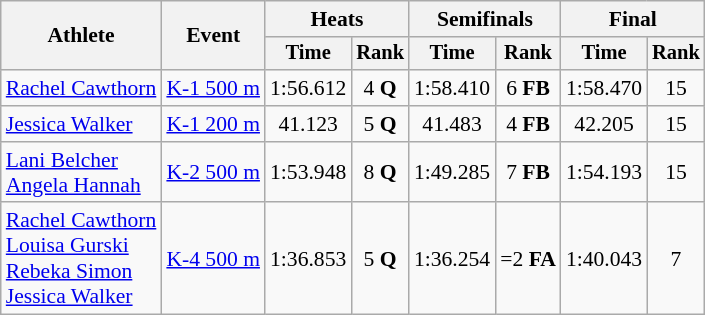<table class=wikitable style="font-size:90%">
<tr>
<th rowspan="2">Athlete</th>
<th rowspan="2">Event</th>
<th colspan=2>Heats</th>
<th colspan=2>Semifinals</th>
<th colspan=2>Final</th>
</tr>
<tr style="font-size:95%">
<th>Time</th>
<th>Rank</th>
<th>Time</th>
<th>Rank</th>
<th>Time</th>
<th>Rank</th>
</tr>
<tr align=center>
<td align=left><a href='#'>Rachel Cawthorn</a></td>
<td align=left><a href='#'>K-1 500 m</a></td>
<td>1:56.612</td>
<td>4 <strong>Q</strong></td>
<td>1:58.410</td>
<td>6 <strong>FB</strong></td>
<td>1:58.470</td>
<td>15</td>
</tr>
<tr align=center>
<td align=left><a href='#'>Jessica Walker</a></td>
<td align=left><a href='#'>K-1 200 m</a></td>
<td>41.123</td>
<td>5 <strong>Q</strong></td>
<td>41.483</td>
<td>4 <strong>FB</strong></td>
<td>42.205</td>
<td>15</td>
</tr>
<tr align=center>
<td align=left><a href='#'>Lani Belcher</a><br><a href='#'>Angela Hannah</a></td>
<td align=left><a href='#'>K-2 500 m</a></td>
<td>1:53.948</td>
<td>8 <strong>Q</strong></td>
<td>1:49.285</td>
<td>7 <strong>FB</strong></td>
<td>1:54.193</td>
<td>15</td>
</tr>
<tr align=center>
<td align=left><a href='#'>Rachel Cawthorn</a><br><a href='#'>Louisa Gurski</a><br><a href='#'>Rebeka Simon</a><br><a href='#'>Jessica Walker</a></td>
<td align=left><a href='#'>K-4 500 m</a></td>
<td>1:36.853</td>
<td>5 <strong>Q</strong></td>
<td>1:36.254</td>
<td>=2 <strong>FA</strong></td>
<td>1:40.043</td>
<td>7</td>
</tr>
</table>
